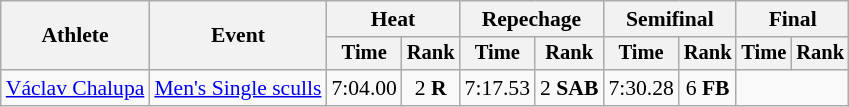<table class=wikitable style=font-size:90%;text-align:center>
<tr>
<th rowspan=2>Athlete</th>
<th rowspan=2>Event</th>
<th colspan=2>Heat</th>
<th colspan=2>Repechage</th>
<th colspan=2>Semifinal</th>
<th colspan=2>Final</th>
</tr>
<tr style=font-size:95%>
<th>Time</th>
<th>Rank</th>
<th>Time</th>
<th>Rank</th>
<th>Time</th>
<th>Rank</th>
<th>Time</th>
<th>Rank</th>
</tr>
<tr>
<td align=left><a href='#'>Václav Chalupa</a></td>
<td align=left><a href='#'>Men's Single sculls</a></td>
<td>7:04.00</td>
<td>2 <strong>R</strong></td>
<td>7:17.53</td>
<td>2 <strong>SAB</strong></td>
<td>7:30.28</td>
<td>6 <strong>FB</strong></td>
<td colspan=2></td>
</tr>
</table>
